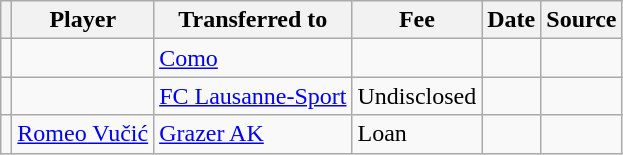<table class="wikitable plainrowheaders sortable">
<tr>
<th></th>
<th scope="col">Player</th>
<th>Transferred to</th>
<th style="width: 65px;">Fee</th>
<th scope="col">Date</th>
<th scope="col">Source</th>
</tr>
<tr>
<td align="center"></td>
<td></td>
<td> <a href='#'>Como</a></td>
<td></td>
<td></td>
<td></td>
</tr>
<tr>
<td align="center"></td>
<td> </td>
<td> <a href='#'>FC Lausanne-Sport</a></td>
<td>Undisclosed</td>
<td></td>
<td></td>
</tr>
<tr>
<td align="center"></td>
<td> <a href='#'>Romeo Vučić</a></td>
<td> <a href='#'>Grazer AK</a></td>
<td>Loan</td>
<td></td>
<td></td>
</tr>
</table>
